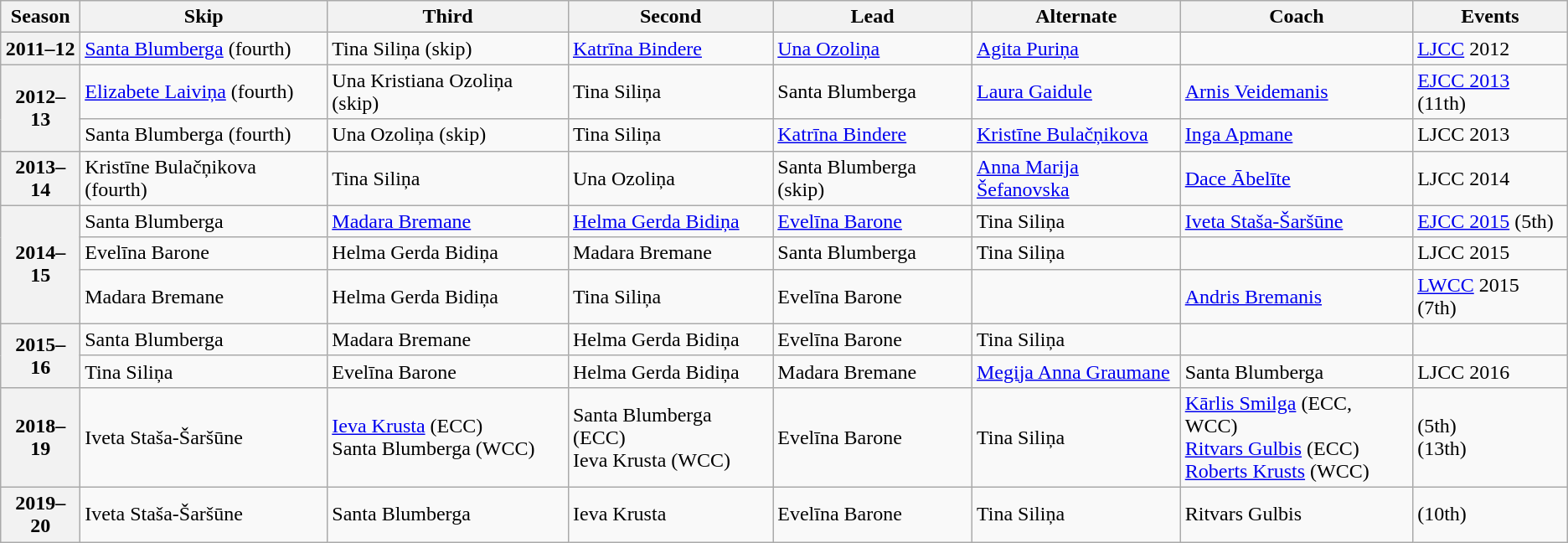<table class="wikitable">
<tr>
<th scope="col">Season</th>
<th scope="col">Skip</th>
<th scope="col">Third</th>
<th scope="col">Second</th>
<th scope="col">Lead</th>
<th scope="col">Alternate</th>
<th scope="col">Coach</th>
<th scope="col">Events</th>
</tr>
<tr>
<th scope="row">2011–12</th>
<td><a href='#'>Santa Blumberga</a> (fourth)</td>
<td>Tina Siliņa (skip)</td>
<td><a href='#'>Katrīna Bindere</a></td>
<td><a href='#'>Una Ozoliņa</a></td>
<td><a href='#'>Agita Puriņa</a></td>
<td></td>
<td><a href='#'>LJCC</a> 2012 </td>
</tr>
<tr>
<th scope="row" rowspan=2>2012–13</th>
<td><a href='#'>Elizabete Laiviņa</a> (fourth)</td>
<td>Una Kristiana Ozoliņa (skip)</td>
<td>Tina Siliņa</td>
<td>Santa Blumberga</td>
<td><a href='#'>Laura Gaidule</a></td>
<td><a href='#'>Arnis Veidemanis</a></td>
<td><a href='#'>EJCC 2013</a> (11th)</td>
</tr>
<tr>
<td>Santa Blumberga (fourth)</td>
<td>Una Ozoliņa (skip)</td>
<td>Tina Siliņa</td>
<td><a href='#'>Katrīna Bindere</a></td>
<td><a href='#'>Kristīne Bulačņikova</a></td>
<td><a href='#'>Inga Apmane</a></td>
<td>LJCC 2013 </td>
</tr>
<tr>
<th scope="row">2013–14</th>
<td>Kristīne Bulačņikova (fourth)</td>
<td>Tina Siliņa</td>
<td>Una Ozoliņa</td>
<td>Santa Blumberga (skip)</td>
<td><a href='#'>Anna Marija Šefanovska</a></td>
<td><a href='#'>Dace Ābelīte</a></td>
<td>LJCC 2014 </td>
</tr>
<tr>
<th scope="row" rowspan=3>2014–15</th>
<td>Santa Blumberga</td>
<td><a href='#'>Madara Bremane</a></td>
<td><a href='#'>Helma Gerda Bidiņa</a></td>
<td><a href='#'>Evelīna Barone</a></td>
<td>Tina Siliņa</td>
<td><a href='#'>Iveta Staša-Šaršūne</a></td>
<td><a href='#'>EJCC 2015</a> (5th)</td>
</tr>
<tr>
<td>Evelīna Barone</td>
<td>Helma Gerda Bidiņa</td>
<td>Madara Bremane</td>
<td>Santa Blumberga</td>
<td>Tina Siliņa</td>
<td></td>
<td>LJCC 2015 </td>
</tr>
<tr>
<td>Madara Bremane</td>
<td>Helma Gerda Bidiņa</td>
<td>Tina Siliņa</td>
<td>Evelīna Barone</td>
<td></td>
<td><a href='#'>Andris Bremanis</a></td>
<td><a href='#'>LWCC</a> 2015 (7th)</td>
</tr>
<tr>
<th scope="row" rowspan=2>2015–16</th>
<td>Santa Blumberga</td>
<td>Madara Bremane</td>
<td>Helma Gerda Bidiņa</td>
<td>Evelīna Barone</td>
<td>Tina Siliņa</td>
<td></td>
<td></td>
</tr>
<tr>
<td>Tina Siliņa</td>
<td>Evelīna Barone</td>
<td>Helma Gerda Bidiņa</td>
<td>Madara Bremane</td>
<td><a href='#'>Megija Anna Graumane</a></td>
<td>Santa Blumberga</td>
<td>LJCC 2016 </td>
</tr>
<tr>
<th scope="row">2018–19</th>
<td>Iveta Staša-Šaršūne</td>
<td><a href='#'>Ieva Krusta</a> (ECC)<br>Santa Blumberga (WCC)</td>
<td>Santa Blumberga (ECC)<br>Ieva Krusta (WCC)</td>
<td>Evelīna Barone</td>
<td>Tina Siliņa</td>
<td><a href='#'>Kārlis Smilga</a> (ECC, WCC)<br><a href='#'>Ritvars Gulbis</a> (ECC)<br><a href='#'>Roberts Krusts</a> (WCC)</td>
<td> (5th)<br> (13th)</td>
</tr>
<tr>
<th scope="row">2019–20</th>
<td>Iveta Staša-Šaršūne</td>
<td>Santa Blumberga</td>
<td>Ieva Krusta</td>
<td>Evelīna Barone</td>
<td>Tina Siliņa</td>
<td>Ritvars Gulbis</td>
<td> (10th)</td>
</tr>
</table>
